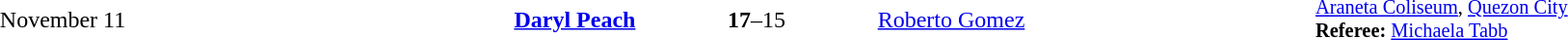<table style="width:100%;" cellspacing="1">
<tr align=center>
<td width=15%>November 11</td>
<td style="width:24%; text-align:right;"><strong><a href='#'>Daryl Peach</a></strong> </td>
<td width=13%><strong>17</strong>–15</td>
<td style="width:24%; text-align:left;"> <a href='#'>Roberto Gomez</a></td>
<td style="font-size:85%; text-align:left;"><a href='#'>Araneta Coliseum</a>, <a href='#'>Quezon City</a><br><strong>Referee:</strong> <a href='#'>Michaela Tabb</a></td>
</tr>
</table>
